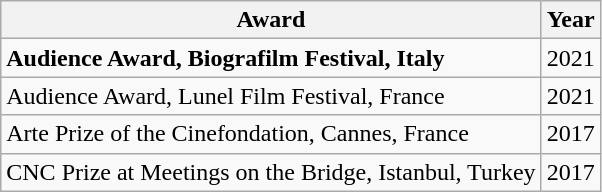<table class="wikitable">
<tr>
<th>Award</th>
<th>Year</th>
</tr>
<tr>
<td><strong>Audience Award, Biografilm Festival, Italy</strong></td>
<td>2021</td>
</tr>
<tr>
<td>Audience Award, Lunel Film Festival, France</td>
<td>2021</td>
</tr>
<tr>
<td>Arte Prize of the Cinefondation, Cannes, France</td>
<td>2017</td>
</tr>
<tr>
<td>CNC Prize at Meetings on the Bridge, Istanbul, Turkey</td>
<td>2017</td>
</tr>
</table>
